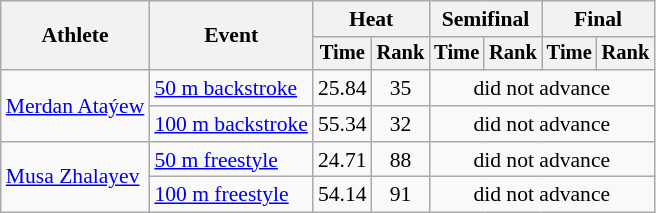<table class="wikitable" style="text-align:center; font-size:90%">
<tr>
<th rowspan="2">Athlete</th>
<th rowspan="2">Event</th>
<th colspan="2">Heat</th>
<th colspan="2">Semifinal</th>
<th colspan="2">Final</th>
</tr>
<tr style="font-size:95%">
<th>Time</th>
<th>Rank</th>
<th>Time</th>
<th>Rank</th>
<th>Time</th>
<th>Rank</th>
</tr>
<tr>
<td align=left rowspan=2><a href='#'>Merdan Ataýew</a></td>
<td align=left><a href='#'>50 m backstroke</a></td>
<td>25.84</td>
<td>35</td>
<td colspan=4>did not advance</td>
</tr>
<tr>
<td align=left><a href='#'>100 m backstroke</a></td>
<td>55.34</td>
<td>32</td>
<td colspan=4>did not advance</td>
</tr>
<tr>
<td align=left rowspan=2><a href='#'>Musa Zhalayev</a></td>
<td align=left><a href='#'>50 m freestyle</a></td>
<td>24.71</td>
<td>88</td>
<td colspan=4>did not advance</td>
</tr>
<tr>
<td align=left><a href='#'>100 m freestyle</a></td>
<td>54.14</td>
<td>91</td>
<td colspan=4>did not advance</td>
</tr>
</table>
